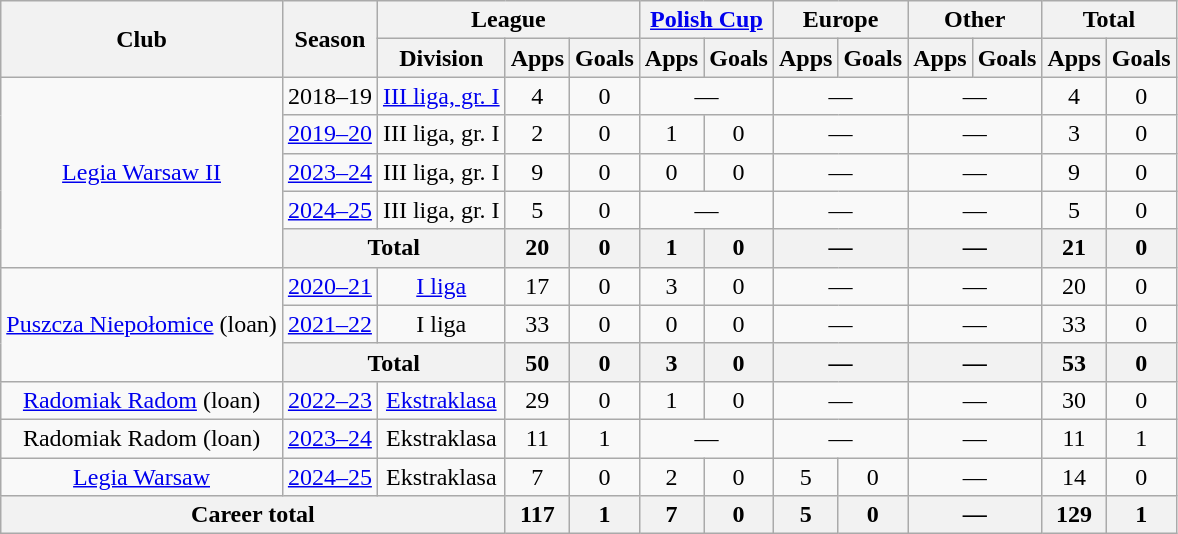<table class="wikitable" style="text-align: center;">
<tr>
<th rowspan="2">Club</th>
<th rowspan="2">Season</th>
<th colspan="3">League</th>
<th colspan="2"><a href='#'>Polish Cup</a></th>
<th colspan="2">Europe</th>
<th colspan="2">Other</th>
<th colspan="2">Total</th>
</tr>
<tr>
<th>Division</th>
<th>Apps</th>
<th>Goals</th>
<th>Apps</th>
<th>Goals</th>
<th>Apps</th>
<th>Goals</th>
<th>Apps</th>
<th>Goals</th>
<th>Apps</th>
<th>Goals</th>
</tr>
<tr>
<td rowspan="5"><a href='#'>Legia Warsaw II</a></td>
<td>2018–19</td>
<td><a href='#'>III liga, gr. I</a></td>
<td>4</td>
<td>0</td>
<td colspan="2">—</td>
<td colspan="2">—</td>
<td colspan="2">—</td>
<td>4</td>
<td>0</td>
</tr>
<tr>
<td><a href='#'>2019–20</a></td>
<td>III liga, gr. I</td>
<td>2</td>
<td>0</td>
<td>1</td>
<td>0</td>
<td colspan="2">—</td>
<td colspan="2">—</td>
<td>3</td>
<td>0</td>
</tr>
<tr>
<td><a href='#'>2023–24</a></td>
<td>III liga, gr. I</td>
<td>9</td>
<td>0</td>
<td>0</td>
<td>0</td>
<td colspan="2">—</td>
<td colspan="2">—</td>
<td>9</td>
<td>0</td>
</tr>
<tr>
<td><a href='#'>2024–25</a></td>
<td>III liga, gr. I</td>
<td>5</td>
<td>0</td>
<td colspan="2">—</td>
<td colspan="2">—</td>
<td colspan="2">—</td>
<td>5</td>
<td>0</td>
</tr>
<tr>
<th colspan="2">Total</th>
<th>20</th>
<th>0</th>
<th>1</th>
<th>0</th>
<th colspan="2">—</th>
<th colspan="2">—</th>
<th>21</th>
<th>0</th>
</tr>
<tr>
<td rowspan="3"><a href='#'>Puszcza Niepołomice</a> (loan)</td>
<td><a href='#'>2020–21</a></td>
<td><a href='#'>I liga</a></td>
<td>17</td>
<td>0</td>
<td>3</td>
<td>0</td>
<td colspan="2">—</td>
<td colspan="2">—</td>
<td>20</td>
<td>0</td>
</tr>
<tr>
<td><a href='#'>2021–22</a></td>
<td>I liga</td>
<td>33</td>
<td>0</td>
<td>0</td>
<td>0</td>
<td colspan="2">—</td>
<td colspan="2">—</td>
<td>33</td>
<td>0</td>
</tr>
<tr>
<th colspan="2">Total</th>
<th>50</th>
<th>0</th>
<th>3</th>
<th>0</th>
<th colspan="2">—</th>
<th colspan="2">—</th>
<th>53</th>
<th>0</th>
</tr>
<tr>
<td><a href='#'>Radomiak Radom</a> (loan)</td>
<td><a href='#'>2022–23</a></td>
<td><a href='#'>Ekstraklasa</a></td>
<td>29</td>
<td>0</td>
<td>1</td>
<td>0</td>
<td colspan="2">—</td>
<td colspan="2">—</td>
<td>30</td>
<td>0</td>
</tr>
<tr>
<td>Radomiak Radom (loan)</td>
<td><a href='#'>2023–24</a></td>
<td>Ekstraklasa</td>
<td>11</td>
<td>1</td>
<td colspan="2">—</td>
<td colspan="2">—</td>
<td colspan="2">—</td>
<td>11</td>
<td>1</td>
</tr>
<tr>
<td><a href='#'>Legia Warsaw</a></td>
<td><a href='#'>2024–25</a></td>
<td>Ekstraklasa</td>
<td>7</td>
<td>0</td>
<td>2</td>
<td>0</td>
<td>5</td>
<td>0</td>
<td colspan="2">—</td>
<td>14</td>
<td>0</td>
</tr>
<tr>
<th colspan="3">Career total</th>
<th>117</th>
<th>1</th>
<th>7</th>
<th>0</th>
<th>5</th>
<th>0</th>
<th colspan="2">—</th>
<th>129</th>
<th>1</th>
</tr>
</table>
